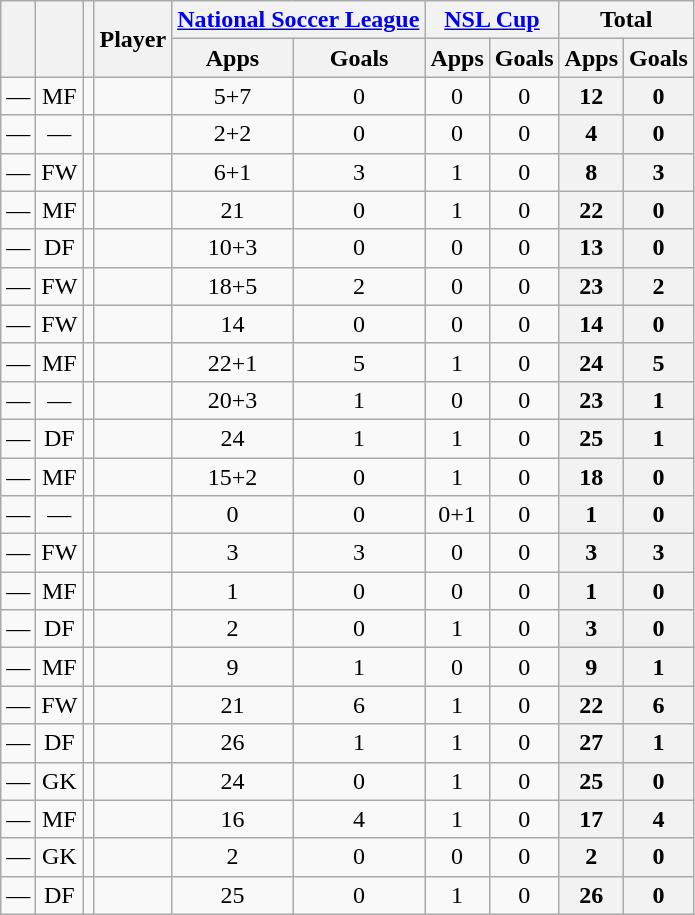<table class="wikitable sortable" style="text-align:center">
<tr>
<th rowspan="2"></th>
<th rowspan="2"></th>
<th rowspan="2"></th>
<th rowspan="2">Player</th>
<th colspan="2"><a href='#'>National Soccer League</a></th>
<th colspan="2"><a href='#'>NSL Cup</a></th>
<th colspan="2">Total</th>
</tr>
<tr>
<th>Apps</th>
<th>Goals</th>
<th>Apps</th>
<th>Goals</th>
<th>Apps</th>
<th>Goals</th>
</tr>
<tr>
<td>—</td>
<td>MF</td>
<td></td>
<td align="left"><br></td>
<td>5+7</td>
<td>0<br></td>
<td>0</td>
<td>0<br></td>
<th>12</th>
<th>0</th>
</tr>
<tr>
<td>—</td>
<td>—</td>
<td></td>
<td align="left"><br></td>
<td>2+2</td>
<td>0<br></td>
<td>0</td>
<td>0<br></td>
<th>4</th>
<th>0</th>
</tr>
<tr>
<td>—</td>
<td>FW</td>
<td></td>
<td align="left"><br></td>
<td>6+1</td>
<td>3<br></td>
<td>1</td>
<td>0<br></td>
<th>8</th>
<th>3</th>
</tr>
<tr>
<td>—</td>
<td>MF</td>
<td></td>
<td align="left"><br></td>
<td>21</td>
<td>0<br></td>
<td>1</td>
<td>0<br></td>
<th>22</th>
<th>0</th>
</tr>
<tr>
<td>—</td>
<td>DF</td>
<td></td>
<td align="left"><br></td>
<td>10+3</td>
<td>0<br></td>
<td>0</td>
<td>0<br></td>
<th>13</th>
<th>0</th>
</tr>
<tr>
<td>—</td>
<td>FW</td>
<td></td>
<td align="left"><br></td>
<td>18+5</td>
<td>2<br></td>
<td>0</td>
<td>0<br></td>
<th>23</th>
<th>2</th>
</tr>
<tr>
<td>—</td>
<td>FW</td>
<td></td>
<td align="left"><br></td>
<td>14</td>
<td>0<br></td>
<td>0</td>
<td>0<br></td>
<th>14</th>
<th>0</th>
</tr>
<tr>
<td>—</td>
<td>MF</td>
<td></td>
<td align="left"><br></td>
<td>22+1</td>
<td>5<br></td>
<td>1</td>
<td>0<br></td>
<th>24</th>
<th>5</th>
</tr>
<tr>
<td>—</td>
<td>—</td>
<td></td>
<td align="left"><br></td>
<td>20+3</td>
<td>1<br></td>
<td>0</td>
<td>0<br></td>
<th>23</th>
<th>1</th>
</tr>
<tr>
<td>—</td>
<td>DF</td>
<td></td>
<td align="left"><br></td>
<td>24</td>
<td>1<br></td>
<td>1</td>
<td>0<br></td>
<th>25</th>
<th>1</th>
</tr>
<tr>
<td>—</td>
<td>MF</td>
<td></td>
<td align="left"><br></td>
<td>15+2</td>
<td>0<br></td>
<td>1</td>
<td>0<br></td>
<th>18</th>
<th>0</th>
</tr>
<tr>
<td>—</td>
<td>—</td>
<td></td>
<td align="left"><br></td>
<td>0</td>
<td>0<br></td>
<td>0+1</td>
<td>0<br></td>
<th>1</th>
<th>0</th>
</tr>
<tr>
<td>—</td>
<td>FW</td>
<td></td>
<td align="left"><br></td>
<td>3</td>
<td>3<br></td>
<td>0</td>
<td>0<br></td>
<th>3</th>
<th>3</th>
</tr>
<tr>
<td>—</td>
<td>MF</td>
<td></td>
<td align="left"><br></td>
<td>1</td>
<td>0<br></td>
<td>0</td>
<td>0<br></td>
<th>1</th>
<th>0</th>
</tr>
<tr>
<td>—</td>
<td>DF</td>
<td></td>
<td align="left"><br></td>
<td>2</td>
<td>0<br></td>
<td>1</td>
<td>0<br></td>
<th>3</th>
<th>0</th>
</tr>
<tr>
<td>—</td>
<td>MF</td>
<td></td>
<td align="left"><br></td>
<td>9</td>
<td>1<br></td>
<td>0</td>
<td>0<br></td>
<th>9</th>
<th>1</th>
</tr>
<tr>
<td>—</td>
<td>FW</td>
<td></td>
<td align="left"><br></td>
<td>21</td>
<td>6<br></td>
<td>1</td>
<td>0<br></td>
<th>22</th>
<th>6</th>
</tr>
<tr>
<td>—</td>
<td>DF</td>
<td></td>
<td align="left"><br></td>
<td>26</td>
<td>1<br></td>
<td>1</td>
<td>0<br></td>
<th>27</th>
<th>1</th>
</tr>
<tr>
<td>—</td>
<td>GK</td>
<td></td>
<td align="left"><br></td>
<td>24</td>
<td>0<br></td>
<td>1</td>
<td>0<br></td>
<th>25</th>
<th>0</th>
</tr>
<tr>
<td>—</td>
<td>MF</td>
<td></td>
<td align="left"><br></td>
<td>16</td>
<td>4<br></td>
<td>1</td>
<td>0<br></td>
<th>17</th>
<th>4</th>
</tr>
<tr>
<td>—</td>
<td>GK</td>
<td></td>
<td align="left"><br></td>
<td>2</td>
<td>0<br></td>
<td>0</td>
<td>0<br></td>
<th>2</th>
<th>0</th>
</tr>
<tr>
<td>—</td>
<td>DF</td>
<td></td>
<td align="left"><br></td>
<td>25</td>
<td>0<br></td>
<td>1</td>
<td>0<br></td>
<th>26</th>
<th>0</th>
</tr>
</table>
